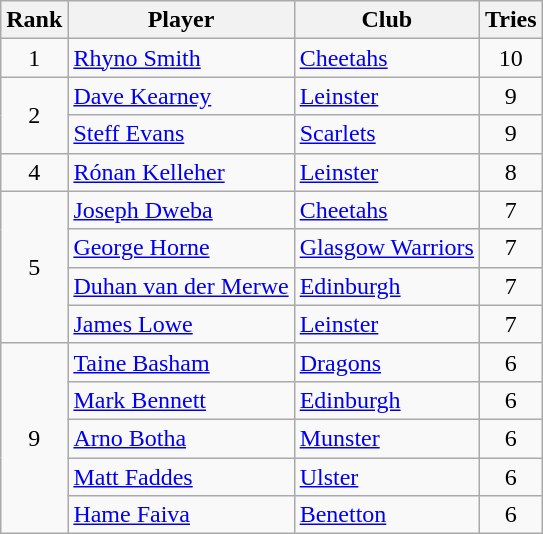<table class="wikitable" style="text-align:center">
<tr>
<th>Rank</th>
<th>Player</th>
<th>Club</th>
<th>Tries</th>
</tr>
<tr>
<td>1</td>
<td align=left> <a href='#'>Rhyno Smith</a></td>
<td align=left> <a href='#'>Cheetahs</a></td>
<td>10</td>
</tr>
<tr>
<td rowspan=2>2</td>
<td align=left> <a href='#'>Dave Kearney</a></td>
<td align=left> <a href='#'>Leinster</a></td>
<td>9</td>
</tr>
<tr>
<td align=left> <a href='#'>Steff Evans</a></td>
<td align=left> <a href='#'>Scarlets</a></td>
<td>9</td>
</tr>
<tr>
<td>4</td>
<td align=left> <a href='#'>Rónan Kelleher</a></td>
<td align=left> <a href='#'>Leinster</a></td>
<td>8</td>
</tr>
<tr>
<td rowspan=4>5</td>
<td align=left> <a href='#'>Joseph Dweba</a></td>
<td align=left> <a href='#'>Cheetahs</a></td>
<td>7</td>
</tr>
<tr>
<td align=left> <a href='#'>George Horne</a></td>
<td align=left> <a href='#'>Glasgow Warriors</a></td>
<td>7</td>
</tr>
<tr>
<td align=left> <a href='#'>Duhan van der Merwe</a></td>
<td align=left> <a href='#'>Edinburgh</a></td>
<td>7</td>
</tr>
<tr>
<td align=left> <a href='#'>James Lowe</a></td>
<td align=left> <a href='#'>Leinster</a></td>
<td>7</td>
</tr>
<tr>
<td rowspan=5>9</td>
<td align=left> <a href='#'>Taine Basham</a></td>
<td align=left> <a href='#'>Dragons</a></td>
<td>6</td>
</tr>
<tr>
<td align=left> <a href='#'>Mark Bennett</a></td>
<td align=left> <a href='#'>Edinburgh</a></td>
<td>6</td>
</tr>
<tr>
<td align=left> <a href='#'>Arno Botha</a></td>
<td align=left> <a href='#'>Munster</a></td>
<td>6</td>
</tr>
<tr>
<td align=left> <a href='#'>Matt Faddes</a></td>
<td align=left> <a href='#'>Ulster</a></td>
<td>6</td>
</tr>
<tr>
<td align=left> <a href='#'>Hame Faiva</a></td>
<td align=left> <a href='#'>Benetton</a></td>
<td>6</td>
</tr>
</table>
